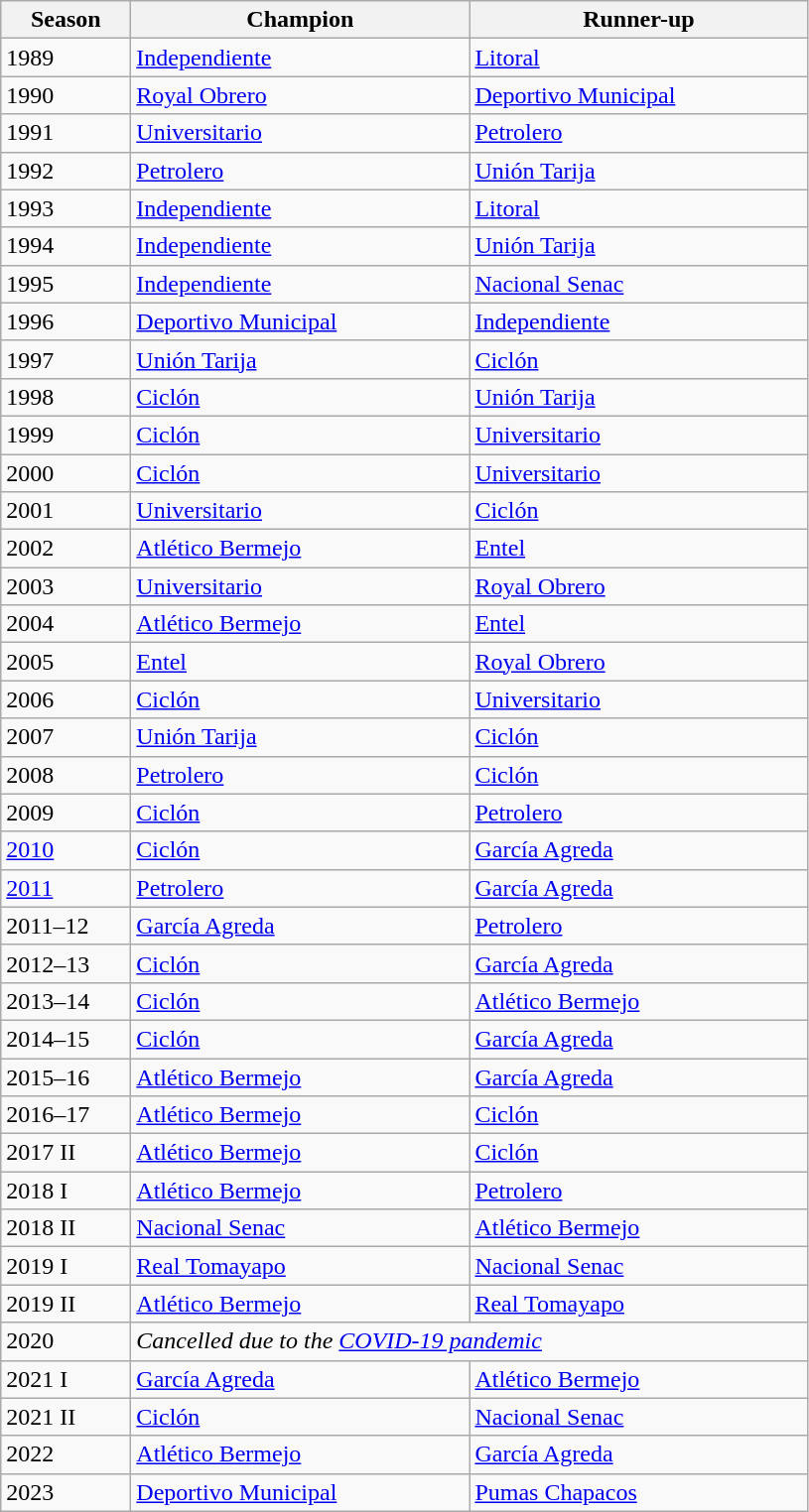<table class="wikitable sortable">
<tr>
<th width=80px>Season</th>
<th width=220px>Champion</th>
<th width=220px>Runner-up</th>
</tr>
<tr>
<td>1989</td>
<td><a href='#'>Independiente</a></td>
<td><a href='#'>Litoral</a></td>
</tr>
<tr>
<td>1990</td>
<td><a href='#'>Royal Obrero</a></td>
<td><a href='#'>Deportivo Municipal</a></td>
</tr>
<tr>
<td>1991</td>
<td><a href='#'>Universitario</a></td>
<td><a href='#'>Petrolero</a></td>
</tr>
<tr>
<td>1992</td>
<td><a href='#'>Petrolero</a></td>
<td><a href='#'>Unión Tarija</a></td>
</tr>
<tr>
<td>1993</td>
<td><a href='#'>Independiente</a></td>
<td><a href='#'>Litoral</a></td>
</tr>
<tr>
<td>1994</td>
<td><a href='#'>Independiente</a></td>
<td><a href='#'>Unión Tarija</a></td>
</tr>
<tr>
<td>1995</td>
<td><a href='#'>Independiente</a></td>
<td><a href='#'>Nacional Senac</a></td>
</tr>
<tr>
<td>1996</td>
<td><a href='#'>Deportivo Municipal</a></td>
<td><a href='#'>Independiente</a></td>
</tr>
<tr>
<td>1997</td>
<td><a href='#'>Unión Tarija</a></td>
<td><a href='#'>Ciclón</a></td>
</tr>
<tr>
<td>1998</td>
<td><a href='#'>Ciclón</a></td>
<td><a href='#'>Unión Tarija</a></td>
</tr>
<tr>
<td>1999</td>
<td><a href='#'>Ciclón</a></td>
<td><a href='#'>Universitario</a></td>
</tr>
<tr>
<td>2000</td>
<td><a href='#'>Ciclón</a></td>
<td><a href='#'>Universitario</a></td>
</tr>
<tr>
<td>2001</td>
<td><a href='#'>Universitario</a></td>
<td><a href='#'>Ciclón</a></td>
</tr>
<tr>
<td>2002</td>
<td><a href='#'>Atlético Bermejo</a></td>
<td><a href='#'>Entel</a></td>
</tr>
<tr>
<td>2003</td>
<td><a href='#'>Universitario</a></td>
<td><a href='#'>Royal Obrero</a></td>
</tr>
<tr>
<td>2004</td>
<td><a href='#'>Atlético Bermejo</a></td>
<td><a href='#'>Entel</a></td>
</tr>
<tr>
<td>2005</td>
<td><a href='#'>Entel</a></td>
<td><a href='#'>Royal Obrero</a></td>
</tr>
<tr>
<td>2006</td>
<td><a href='#'>Ciclón</a></td>
<td><a href='#'>Universitario</a></td>
</tr>
<tr>
<td>2007</td>
<td><a href='#'>Unión Tarija</a></td>
<td><a href='#'>Ciclón</a></td>
</tr>
<tr>
<td>2008</td>
<td><a href='#'>Petrolero</a></td>
<td><a href='#'>Ciclón</a></td>
</tr>
<tr>
<td>2009</td>
<td><a href='#'>Ciclón</a></td>
<td><a href='#'>Petrolero</a></td>
</tr>
<tr>
<td><a href='#'>2010</a></td>
<td><a href='#'>Ciclón</a></td>
<td><a href='#'>García Agreda</a></td>
</tr>
<tr>
<td><a href='#'>2011</a></td>
<td><a href='#'>Petrolero</a></td>
<td><a href='#'>García Agreda</a></td>
</tr>
<tr>
<td>2011–12</td>
<td><a href='#'>García Agreda</a></td>
<td><a href='#'>Petrolero</a></td>
</tr>
<tr>
<td>2012–13</td>
<td><a href='#'>Ciclón</a></td>
<td><a href='#'>García Agreda</a></td>
</tr>
<tr>
<td>2013–14</td>
<td><a href='#'>Ciclón</a></td>
<td><a href='#'>Atlético Bermejo</a></td>
</tr>
<tr>
<td>2014–15</td>
<td><a href='#'>Ciclón</a></td>
<td><a href='#'>García Agreda</a></td>
</tr>
<tr>
<td>2015–16</td>
<td><a href='#'>Atlético Bermejo</a></td>
<td><a href='#'>García Agreda</a></td>
</tr>
<tr>
<td>2016–17</td>
<td><a href='#'>Atlético Bermejo</a></td>
<td><a href='#'>Ciclón</a></td>
</tr>
<tr>
<td>2017 II</td>
<td><a href='#'>Atlético Bermejo</a></td>
<td><a href='#'>Ciclón</a></td>
</tr>
<tr>
<td>2018 I</td>
<td><a href='#'>Atlético Bermejo</a></td>
<td><a href='#'>Petrolero</a></td>
</tr>
<tr>
<td>2018 II</td>
<td><a href='#'>Nacional Senac</a></td>
<td><a href='#'>Atlético Bermejo</a></td>
</tr>
<tr>
<td>2019 I</td>
<td><a href='#'>Real Tomayapo</a></td>
<td><a href='#'>Nacional Senac</a></td>
</tr>
<tr>
<td>2019 II</td>
<td><a href='#'>Atlético Bermejo</a></td>
<td><a href='#'>Real Tomayapo</a></td>
</tr>
<tr>
<td>2020</td>
<td colspan="2"><em>Cancelled due to the <a href='#'>COVID-19 pandemic</a></em></td>
</tr>
<tr>
<td>2021 I</td>
<td><a href='#'>García Agreda</a></td>
<td><a href='#'>Atlético Bermejo</a></td>
</tr>
<tr>
<td>2021 II</td>
<td><a href='#'>Ciclón</a></td>
<td><a href='#'>Nacional Senac</a></td>
</tr>
<tr>
<td>2022</td>
<td><a href='#'>Atlético Bermejo</a></td>
<td><a href='#'>García Agreda</a></td>
</tr>
<tr>
<td>2023</td>
<td><a href='#'>Deportivo Municipal</a></td>
<td><a href='#'>Pumas Chapacos</a></td>
</tr>
</table>
